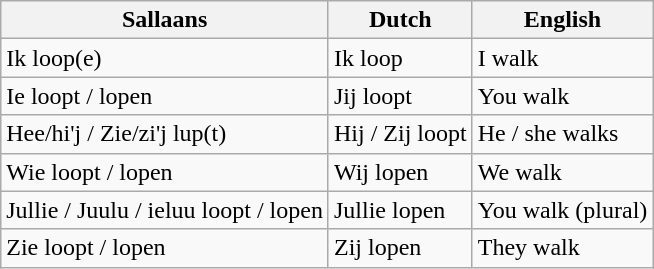<table class="wikitable">
<tr>
<th>Sallaans</th>
<th>Dutch</th>
<th>English</th>
</tr>
<tr>
<td>Ik loop(e)</td>
<td>Ik loop</td>
<td>I walk</td>
</tr>
<tr>
<td>Ie loopt / lopen</td>
<td>Jij loopt</td>
<td>You walk</td>
</tr>
<tr>
<td>Hee/hi'j / Zie/zi'j lup(t)</td>
<td>Hij / Zij loopt</td>
<td>He / she walks</td>
</tr>
<tr>
<td>Wie loopt / lopen</td>
<td>Wij lopen</td>
<td>We walk</td>
</tr>
<tr>
<td>Jullie / Juulu / ieluu loopt / lopen</td>
<td>Jullie lopen</td>
<td>You walk (plural)</td>
</tr>
<tr>
<td>Zie loopt / lopen</td>
<td>Zij lopen</td>
<td>They walk</td>
</tr>
</table>
